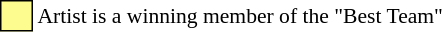<table class="toccolours" style="font-size: 90%; white-space: nowrap;">
<tr>
<td style="background:#fdfc8f; border:1px solid black;">     </td>
<td>Artist is a winning member of the "Best Team"</td>
</tr>
</table>
